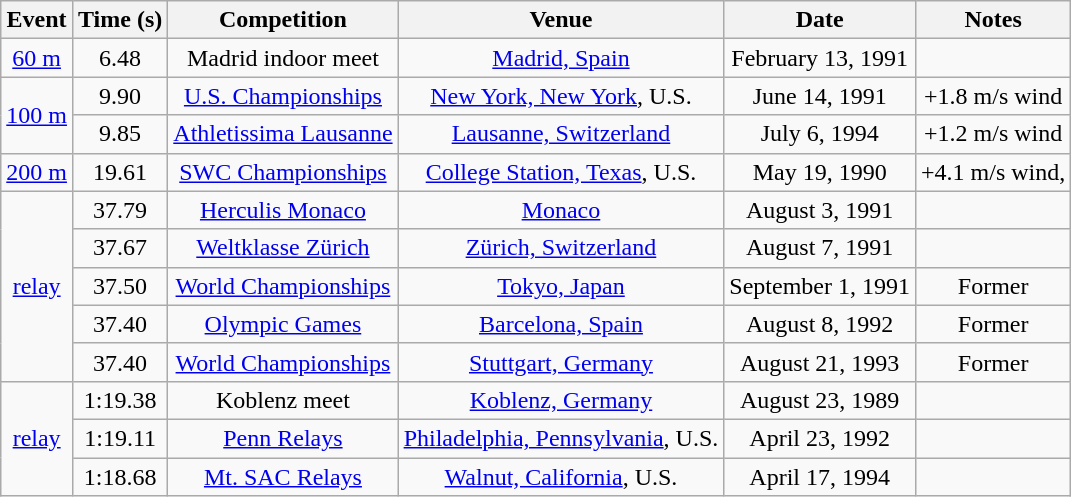<table class=wikitable style=text-align:center>
<tr>
<th>Event</th>
<th>Time (s)</th>
<th>Competition</th>
<th>Venue</th>
<th>Date</th>
<th>Notes</th>
</tr>
<tr>
<td><a href='#'>60&nbsp;m</a></td>
<td>6.48</td>
<td>Madrid indoor meet</td>
<td><a href='#'>Madrid, Spain</a></td>
<td>February 13, 1991</td>
<td> </td>
</tr>
<tr>
<td rowspan=2><a href='#'>100&nbsp;m</a></td>
<td>9.90</td>
<td><a href='#'>U.S. Championships</a></td>
<td><a href='#'>New York, New York</a>, U.S.</td>
<td>June 14, 1991</td>
<td>+1.8 m/s wind  </td>
</tr>
<tr>
<td>9.85</td>
<td><a href='#'>Athletissima Lausanne</a></td>
<td><a href='#'>Lausanne, Switzerland</a></td>
<td>July 6, 1994</td>
<td>+1.2 m/s wind  </td>
</tr>
<tr>
<td><a href='#'>200&nbsp;m</a></td>
<td>19.61</td>
<td><a href='#'>SWC Championships</a></td>
<td><a href='#'>College Station, Texas</a>, U.S.</td>
<td>May 19, 1990</td>
<td>+4.1 m/s wind,  </td>
</tr>
<tr>
<td rowspan=5><a href='#'> relay</a></td>
<td>37.79</td>
<td><a href='#'>Herculis Monaco</a></td>
<td><a href='#'>Monaco</a></td>
<td>August 3, 1991</td>
<td> </td>
</tr>
<tr>
<td>37.67</td>
<td><a href='#'>Weltklasse Zürich</a></td>
<td><a href='#'>Zürich, Switzerland</a></td>
<td>August 7, 1991</td>
<td> </td>
</tr>
<tr>
<td>37.50</td>
<td><a href='#'>World Championships</a></td>
<td><a href='#'>Tokyo, Japan</a></td>
<td>September 1, 1991</td>
<td>Former  </td>
</tr>
<tr>
<td>37.40</td>
<td><a href='#'>Olympic Games</a></td>
<td><a href='#'>Barcelona, Spain</a></td>
<td>August 8, 1992</td>
<td>Former  </td>
</tr>
<tr>
<td>37.40</td>
<td><a href='#'>World Championships</a></td>
<td><a href='#'>Stuttgart, Germany</a></td>
<td>August 21, 1993</td>
<td>Former  </td>
</tr>
<tr>
<td rowspan=3><a href='#'> relay</a></td>
<td>1:19.38</td>
<td>Koblenz meet</td>
<td><a href='#'>Koblenz, Germany</a></td>
<td>August 23, 1989</td>
<td> </td>
</tr>
<tr>
<td>1:19.11</td>
<td><a href='#'>Penn Relays</a></td>
<td><a href='#'>Philadelphia, Pennsylvania</a>, U.S.</td>
<td>April 23, 1992</td>
<td> </td>
</tr>
<tr>
<td>1:18.68</td>
<td><a href='#'>Mt. SAC Relays</a></td>
<td><a href='#'>Walnut, California</a>, U.S.</td>
<td>April 17, 1994</td>
<td> </td>
</tr>
</table>
